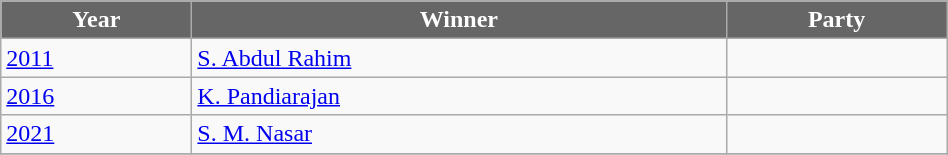<table class="wikitable sortable" width="50%">
<tr>
<th style="background-color:#666666; color:white">Year</th>
<th style="background-color:#666666; color:white">Winner</th>
<th style="background-color:#666666; color:white" colspan="2">Party</th>
</tr>
<tr>
<td><a href='#'>2011</a></td>
<td><a href='#'>S. Abdul Rahim</a></td>
<td></td>
</tr>
<tr>
<td><a href='#'>2016</a></td>
<td><a href='#'>K. Pandiarajan</a></td>
</tr>
<tr>
<td><a href='#'>2021</a></td>
<td><a href='#'>S. M. Nasar</a></td>
<td></td>
</tr>
<tr>
</tr>
</table>
